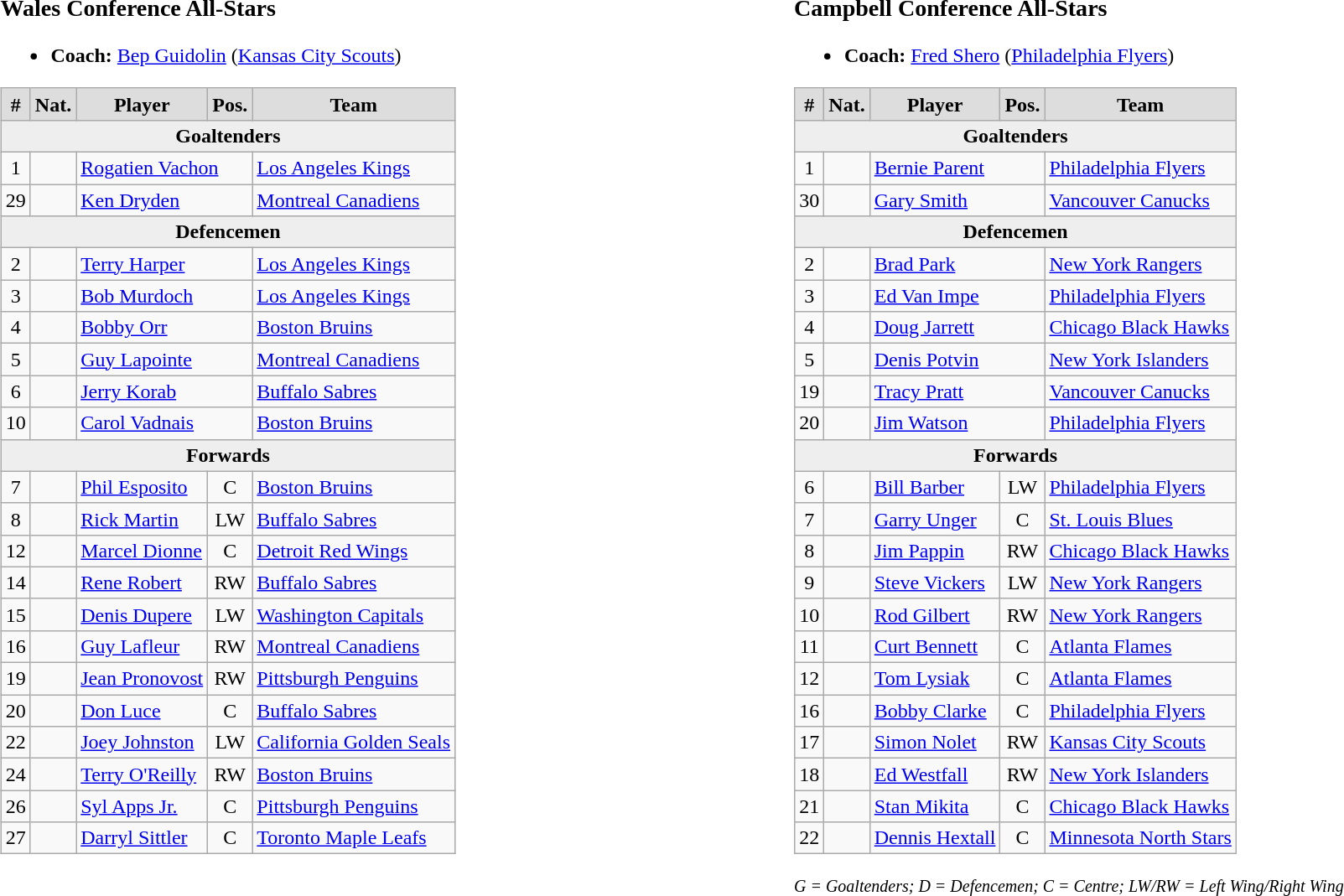<table width=100%>
<tr>
<td valign=top width=50% align=left><br><h3>Wales Conference All-Stars</h3><ul><li><strong>Coach:</strong> <a href='#'>Bep Guidolin</a> (<a href='#'>Kansas City Scouts</a>)</li></ul><table class="wikitable">
<tr style="font-weight:bold; background-color:#dddddd;" align="center" |>
<td>#</td>
<td>Nat.</td>
<td>Player</td>
<td>Pos.</td>
<td>Team</td>
</tr>
<tr style="font-weight:bold; background-color:#eeeeee;" align="center" |>
<td colspan="5"><strong>Goaltenders</strong></td>
</tr>
<tr>
<td align="center">1</td>
<td align="center"></td>
<td colspan="2"><a href='#'>Rogatien Vachon</a></td>
<td><a href='#'>Los Angeles Kings</a></td>
</tr>
<tr>
<td align="center">29</td>
<td align="center"></td>
<td colspan="2"><a href='#'>Ken Dryden</a></td>
<td><a href='#'>Montreal Canadiens</a></td>
</tr>
<tr style="font-weight:bold; background-color:#eeeeee;" align="center" |>
<td colspan="5"><strong>Defencemen</strong></td>
</tr>
<tr>
<td align="center">2</td>
<td align="center"></td>
<td colspan="2"><a href='#'>Terry Harper</a></td>
<td><a href='#'>Los Angeles Kings</a></td>
</tr>
<tr>
<td align="center">3</td>
<td align="center"></td>
<td colspan="2"><a href='#'>Bob Murdoch</a></td>
<td><a href='#'>Los Angeles Kings</a></td>
</tr>
<tr>
<td align="center">4</td>
<td align="center"></td>
<td colspan="2"><a href='#'>Bobby Orr</a></td>
<td><a href='#'>Boston Bruins</a></td>
</tr>
<tr>
<td align="center">5</td>
<td align="center"></td>
<td colspan="2"><a href='#'>Guy Lapointe</a></td>
<td><a href='#'>Montreal Canadiens</a></td>
</tr>
<tr>
<td align="center">6</td>
<td align="center"></td>
<td colspan="2"><a href='#'>Jerry Korab</a></td>
<td><a href='#'>Buffalo Sabres</a></td>
</tr>
<tr>
<td align="center">10</td>
<td align="center"></td>
<td colspan="2"><a href='#'>Carol Vadnais</a></td>
<td><a href='#'>Boston Bruins</a></td>
</tr>
<tr style="font-weight:bold; background-color:#eeeeee;" align="center" |>
<td colspan="5"><strong>Forwards</strong></td>
</tr>
<tr>
<td align="center">7</td>
<td align="center"></td>
<td><a href='#'>Phil Esposito</a></td>
<td align="center">C</td>
<td><a href='#'>Boston Bruins</a></td>
</tr>
<tr>
<td align="center">8</td>
<td align="center"></td>
<td><a href='#'>Rick Martin</a></td>
<td align="center">LW</td>
<td><a href='#'>Buffalo Sabres</a></td>
</tr>
<tr>
<td align="center">12</td>
<td align="center"></td>
<td><a href='#'>Marcel Dionne</a></td>
<td align="center">C</td>
<td><a href='#'>Detroit Red Wings</a></td>
</tr>
<tr>
<td align="center">14</td>
<td align="center"></td>
<td><a href='#'>Rene Robert</a></td>
<td align="center">RW</td>
<td><a href='#'>Buffalo Sabres</a></td>
</tr>
<tr>
<td align="center">15</td>
<td align="center"></td>
<td><a href='#'>Denis Dupere</a></td>
<td align="center">LW</td>
<td><a href='#'>Washington Capitals</a></td>
</tr>
<tr>
<td align="center">16</td>
<td align="center"></td>
<td><a href='#'>Guy Lafleur</a></td>
<td align="center">RW</td>
<td><a href='#'>Montreal Canadiens</a></td>
</tr>
<tr>
<td align="center">19</td>
<td align="center"></td>
<td><a href='#'>Jean Pronovost</a></td>
<td align="center">RW</td>
<td><a href='#'>Pittsburgh Penguins</a></td>
</tr>
<tr>
<td align="center">20</td>
<td align="center"></td>
<td><a href='#'>Don Luce</a></td>
<td align="center">C</td>
<td><a href='#'>Buffalo Sabres</a></td>
</tr>
<tr>
<td align="center">22</td>
<td align="center"></td>
<td><a href='#'>Joey Johnston</a></td>
<td align="center">LW</td>
<td><a href='#'>California Golden Seals</a></td>
</tr>
<tr>
<td align="center">24</td>
<td align="center"></td>
<td><a href='#'>Terry O'Reilly</a></td>
<td align="center">RW</td>
<td><a href='#'>Boston Bruins</a></td>
</tr>
<tr>
<td align="center">26</td>
<td align="center"></td>
<td><a href='#'>Syl Apps Jr.</a></td>
<td align="center">C</td>
<td><a href='#'>Pittsburgh Penguins</a></td>
</tr>
<tr>
<td align="center">27</td>
<td align="center"></td>
<td><a href='#'>Darryl Sittler</a></td>
<td align="center">C</td>
<td><a href='#'>Toronto Maple Leafs</a></td>
</tr>
</table>
</td>
<td valign=top width=50% align=left><br><h3>Campbell Conference All-Stars</h3><ul><li><strong>Coach:</strong> <a href='#'>Fred Shero</a> (<a href='#'>Philadelphia Flyers</a>)</li></ul><table class="wikitable">
<tr style="font-weight:bold; background-color:#dddddd;" align="center" |>
<td>#</td>
<td>Nat.</td>
<td>Player</td>
<td>Pos.</td>
<td>Team</td>
</tr>
<tr style="font-weight:bold; background-color:#eeeeee;" align="center" |>
<td colspan="5"><strong>Goaltenders</strong></td>
</tr>
<tr>
<td align="center">1</td>
<td align="center"></td>
<td colspan="2"><a href='#'>Bernie Parent</a></td>
<td><a href='#'>Philadelphia Flyers</a></td>
</tr>
<tr>
<td align="center">30</td>
<td align="center"></td>
<td colspan="2"><a href='#'>Gary Smith</a></td>
<td><a href='#'>Vancouver Canucks</a></td>
</tr>
<tr style="font-weight:bold; background-color:#eeeeee;" align="center" |>
<td colspan="5"><strong>Defencemen</strong></td>
</tr>
<tr>
<td align="center">2</td>
<td align="center"></td>
<td colspan="2"><a href='#'>Brad Park</a></td>
<td><a href='#'>New York Rangers</a></td>
</tr>
<tr>
<td align="center">3</td>
<td align="center"></td>
<td colspan="2"><a href='#'>Ed Van Impe</a></td>
<td><a href='#'>Philadelphia Flyers</a></td>
</tr>
<tr>
<td align="center">4</td>
<td align="center"></td>
<td colspan="2"><a href='#'>Doug Jarrett</a></td>
<td><a href='#'>Chicago Black Hawks</a></td>
</tr>
<tr>
<td align="center">5</td>
<td align="center"></td>
<td colspan="2"><a href='#'>Denis Potvin</a></td>
<td><a href='#'>New York Islanders</a></td>
</tr>
<tr>
<td align="center">19</td>
<td align="center"></td>
<td colspan="2"><a href='#'>Tracy Pratt</a></td>
<td><a href='#'>Vancouver Canucks</a></td>
</tr>
<tr>
<td align="center">20</td>
<td align="center"></td>
<td colspan="2"><a href='#'>Jim Watson</a></td>
<td><a href='#'>Philadelphia Flyers</a></td>
</tr>
<tr style="font-weight:bold; background-color:#eeeeee;" align="center" |>
<td colspan="5"><strong>Forwards</strong></td>
</tr>
<tr>
<td align="center">6</td>
<td align="center"></td>
<td><a href='#'>Bill Barber</a></td>
<td align="center">LW</td>
<td><a href='#'>Philadelphia Flyers</a></td>
</tr>
<tr>
<td align="center">7</td>
<td align="center"></td>
<td><a href='#'>Garry Unger</a></td>
<td align="center">C</td>
<td><a href='#'>St. Louis Blues</a></td>
</tr>
<tr>
<td align="center">8</td>
<td align="center"></td>
<td><a href='#'>Jim Pappin</a></td>
<td align="center">RW</td>
<td><a href='#'>Chicago Black Hawks</a></td>
</tr>
<tr>
<td align="center">9</td>
<td align="center"></td>
<td><a href='#'>Steve Vickers</a></td>
<td align="center">LW</td>
<td><a href='#'>New York Rangers</a></td>
</tr>
<tr>
<td align="center">10</td>
<td align="center"></td>
<td><a href='#'>Rod Gilbert</a></td>
<td align="center">RW</td>
<td><a href='#'>New York Rangers</a></td>
</tr>
<tr>
<td align="center">11</td>
<td align="center"></td>
<td><a href='#'>Curt Bennett</a></td>
<td align="center">C</td>
<td><a href='#'>Atlanta Flames</a></td>
</tr>
<tr>
<td align="center">12</td>
<td align="center"></td>
<td><a href='#'>Tom Lysiak</a></td>
<td align="center">C</td>
<td><a href='#'>Atlanta Flames</a></td>
</tr>
<tr>
<td align="center">16</td>
<td align="center"></td>
<td><a href='#'>Bobby Clarke</a></td>
<td align="center">C</td>
<td><a href='#'>Philadelphia Flyers</a></td>
</tr>
<tr>
<td align="center">17</td>
<td align="center"></td>
<td><a href='#'>Simon Nolet</a></td>
<td align="center">RW</td>
<td><a href='#'>Kansas City Scouts</a></td>
</tr>
<tr>
<td align="center">18</td>
<td align="center"></td>
<td><a href='#'>Ed Westfall</a></td>
<td align="center">RW</td>
<td><a href='#'>New York Islanders</a></td>
</tr>
<tr>
<td align="center">21</td>
<td align="center"></td>
<td><a href='#'>Stan Mikita</a></td>
<td align="center">C</td>
<td><a href='#'>Chicago Black Hawks</a></td>
</tr>
<tr>
<td align="center">22</td>
<td align="center"></td>
<td><a href='#'>Dennis Hextall</a></td>
<td align="center">C</td>
<td><a href='#'>Minnesota North Stars</a></td>
</tr>
</table>
<small><em>G = Goaltenders; D = Defencemen; C = Centre; LW/RW = Left Wing/Right Wing</em></small></td>
</tr>
</table>
